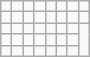<table class="wikitable letters-pink letters-lo" align=right style='margin-left: 1em'>
<tr>
<td></td>
<td></td>
<td></td>
<td></td>
<td></td>
<td></td>
<td></td>
<td></td>
</tr>
<tr>
<td></td>
<td></td>
<td></td>
<td></td>
<td></td>
<td></td>
<td></td>
<td></td>
</tr>
<tr>
<td></td>
<td></td>
<td></td>
<td></td>
<td></td>
<td></td>
<td></td>
</tr>
<tr>
<td></td>
<td></td>
<td></td>
<td></td>
<td></td>
<td></td>
<td></td>
</tr>
<tr>
<td></td>
<td></td>
<td></td>
<td></td>
<td></td>
<td></td>
<td></td>
</tr>
</table>
